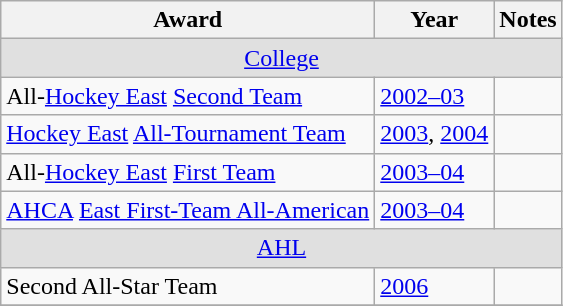<table class="wikitable">
<tr>
<th>Award</th>
<th>Year</th>
<th>Notes</th>
</tr>
<tr ALIGN="center" bgcolor="#e0e0e0">
<td colspan="3"><a href='#'>College</a></td>
</tr>
<tr>
<td>All-<a href='#'>Hockey East</a> <a href='#'>Second Team</a></td>
<td><a href='#'>2002–03</a></td>
<td></td>
</tr>
<tr>
<td><a href='#'>Hockey East</a> <a href='#'>All-Tournament Team</a></td>
<td><a href='#'>2003</a>, <a href='#'>2004</a></td>
<td></td>
</tr>
<tr>
<td>All-<a href='#'>Hockey East</a> <a href='#'>First Team</a></td>
<td><a href='#'>2003–04</a></td>
<td></td>
</tr>
<tr>
<td><a href='#'>AHCA</a> <a href='#'>East First-Team All-American</a></td>
<td><a href='#'>2003–04</a></td>
<td></td>
</tr>
<tr ALIGN="center" bgcolor="#e0e0e0">
<td colspan="3"><a href='#'>AHL</a></td>
</tr>
<tr>
<td>Second All-Star Team</td>
<td><a href='#'>2006</a></td>
<td></td>
</tr>
<tr>
</tr>
</table>
